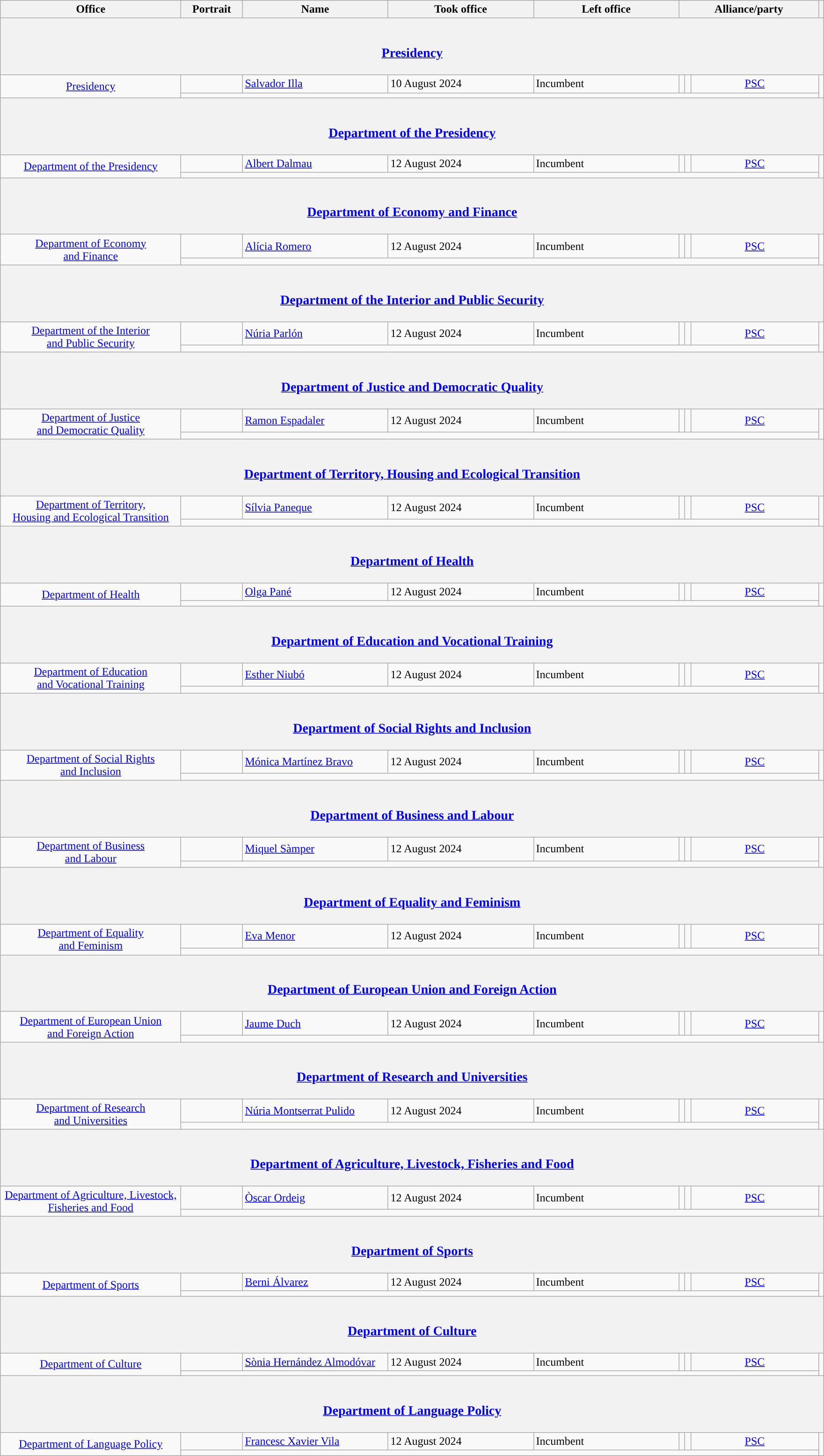<table class="wikitable" style="line-height:18px;">
<tr>
<th scope="col">Office<br></th>
<th scope="col">Portrait</th>
<th scope="col">Name</th>
<th scope="col">Took office</th>
<th scope="col">Left office</th>
<th colspan="3" scope="col">Alliance/party</th>
<th></th>
</tr>
<tr>
<th colspan="9"><br><h3><a href='#'>Presidency</a></h3></th>
</tr>
<tr>
<td align="center" rowspan="2" width="250"><a href='#'>Presidency</a><br></td>
<td width="80"></td>
<td width="200"><a href='#'>Salvador Illa</a></td>
<td width="200">10 August 2024</td>
<td width="200">Incumbent</td>
<td width="1" style="background-color:"></td>
<td width="1" style="background-color:"></td>
<td width="175" align="center"><a href='#'>PSC</a></td>
<td align="center" rowspan="2"></td>
</tr>
<tr>
<td colspan="7"></td>
</tr>
<tr>
<th colspan="9"><br><h3><a href='#'>Department of the Presidency</a></h3></th>
</tr>
<tr>
<td align="center" rowspan="2"><a href='#'>Department of the Presidency</a><br></td>
<td></td>
<td><a href='#'>Albert Dalmau</a></td>
<td>12 August 2024</td>
<td>Incumbent</td>
<td style="background-color:"></td>
<td style="background-color:"></td>
<td align="center"><a href='#'>PSC</a></td>
<td align="center" rowspan="2"></td>
</tr>
<tr>
<td colspan="7"></td>
</tr>
<tr>
<th colspan="9"><br><h3><a href='#'>Department of Economy and Finance</a></h3></th>
</tr>
<tr>
<td align="center" rowspan="2"><a href='#'>Department of Economy<br>and Finance</a><br></td>
<td></td>
<td><a href='#'>Alícia Romero</a></td>
<td>12 August 2024</td>
<td>Incumbent</td>
<td style="background-color:"></td>
<td style="background-color:"></td>
<td align="center"><a href='#'>PSC</a></td>
<td align="center" rowspan="2"></td>
</tr>
<tr>
<td colspan="7"></td>
</tr>
<tr>
<th colspan="9"><br><h3><a href='#'>Department of the Interior and Public Security</a></h3></th>
</tr>
<tr>
<td align="center" rowspan="2"><a href='#'>Department of the Interior<br>and Public Security</a><br></td>
<td></td>
<td><a href='#'>Núria Parlón</a></td>
<td>12 August 2024</td>
<td>Incumbent</td>
<td style="background-color:"></td>
<td style="background-color:"></td>
<td align="center"><a href='#'>PSC</a></td>
<td align="center" rowspan="2"></td>
</tr>
<tr>
<td colspan="7"></td>
</tr>
<tr>
<th colspan="9"><br><h3><a href='#'>Department of Justice and Democratic Quality</a></h3></th>
</tr>
<tr>
<td align="center" rowspan="2"><a href='#'>Department of Justice<br>and Democratic Quality</a><br></td>
<td></td>
<td><a href='#'>Ramon Espadaler</a></td>
<td>12 August 2024</td>
<td>Incumbent</td>
<td style="background-color:"></td>
<td style="background-color:"></td>
<td align="center"><a href='#'>PSC</a><br></td>
<td align="center" rowspan="2"></td>
</tr>
<tr>
<td colspan="7"></td>
</tr>
<tr>
<th colspan="9"><br><h3><a href='#'>Department of Territory, Housing and Ecological Transition</a></h3></th>
</tr>
<tr>
<td align="center" rowspan="2"><a href='#'>Department of Territory,<br>Housing and Ecological Transition</a><br></td>
<td></td>
<td><a href='#'>Sílvia Paneque</a></td>
<td>12 August 2024</td>
<td>Incumbent</td>
<td style="background-color:"></td>
<td style="background-color:"></td>
<td align="center"><a href='#'>PSC</a></td>
<td align="center" rowspan="2"></td>
</tr>
<tr>
<td colspan="7"></td>
</tr>
<tr>
<th colspan="9"><br><h3><a href='#'>Department of Health</a></h3></th>
</tr>
<tr>
<td align="center" rowspan="2"><a href='#'>Department of Health</a><br></td>
<td></td>
<td><a href='#'>Olga Pané</a></td>
<td>12 August 2024</td>
<td>Incumbent</td>
<td style="background-color:"></td>
<td style="background-color:"></td>
<td align="center"><a href='#'>PSC</a><br></td>
<td align="center" rowspan="2"></td>
</tr>
<tr>
<td colspan="7"></td>
</tr>
<tr>
<th colspan="9"><br><h3><a href='#'>Department of Education and Vocational Training</a></h3></th>
</tr>
<tr>
<td align="center" rowspan="2"><a href='#'>Department of Education<br>and Vocational Training</a><br></td>
<td></td>
<td><a href='#'>Esther Niubó</a></td>
<td>12 August 2024</td>
<td>Incumbent</td>
<td style="background-color:"></td>
<td style="background-color:"></td>
<td align="center"><a href='#'>PSC</a></td>
<td align="center" rowspan="2"></td>
</tr>
<tr>
<td colspan="7"></td>
</tr>
<tr>
<th colspan="9"><br><h3><a href='#'>Department of Social Rights and Inclusion</a></h3></th>
</tr>
<tr>
<td align="center" rowspan="2"><a href='#'>Department of Social Rights<br>and Inclusion</a><br></td>
<td></td>
<td><a href='#'>Mónica Martínez Bravo</a></td>
<td>12 August 2024</td>
<td>Incumbent</td>
<td style="background-color:"></td>
<td style="background-color:"></td>
<td align="center"><a href='#'>PSC</a></td>
<td align="center" rowspan="2"></td>
</tr>
<tr>
<td colspan="7"></td>
</tr>
<tr>
<th colspan="9"><br><h3><a href='#'>Department of Business and Labour</a></h3></th>
</tr>
<tr>
<td align="center" rowspan="2"><a href='#'>Department of Business<br>and Labour</a><br></td>
<td></td>
<td><a href='#'>Miquel Sàmper</a></td>
<td>12 August 2024</td>
<td>Incumbent</td>
<td style="background-color:"></td>
<td style="background-color:"></td>
<td align="center"><a href='#'>PSC</a><br></td>
<td align="center" rowspan="2"></td>
</tr>
<tr>
<td colspan="7"></td>
</tr>
<tr>
<th colspan="9"><br><h3><a href='#'>Department of Equality and Feminism</a></h3></th>
</tr>
<tr>
<td align="center" rowspan="2"><a href='#'>Department of Equality<br>and Feminism</a><br></td>
<td></td>
<td><a href='#'>Eva Menor</a></td>
<td>12 August 2024</td>
<td>Incumbent</td>
<td style="background-color:"></td>
<td style="background-color:"></td>
<td align="center"><a href='#'>PSC</a></td>
<td align="center" rowspan="2"></td>
</tr>
<tr>
<td colspan="7"></td>
</tr>
<tr>
<th colspan="9"><br><h3><a href='#'>Department of European Union and Foreign Action</a></h3></th>
</tr>
<tr>
<td align="center" rowspan="2"><a href='#'>Department of European Union<br>and Foreign Action</a><br></td>
<td></td>
<td><a href='#'>Jaume Duch</a></td>
<td>12 August 2024</td>
<td>Incumbent</td>
<td style="background-color:"></td>
<td style="background-color:"></td>
<td align="center"><a href='#'>PSC</a><br></td>
<td align="center" rowspan="2"></td>
</tr>
<tr>
<td colspan="7"></td>
</tr>
<tr>
<th colspan="9"><br><h3><a href='#'>Department of Research and Universities</a></h3></th>
</tr>
<tr>
<td align="center" rowspan="2"><a href='#'>Department of Research<br>and Universities</a><br></td>
<td></td>
<td><a href='#'>Núria Montserrat Pulido</a></td>
<td>12 August 2024</td>
<td>Incumbent</td>
<td style="background-color:"></td>
<td style="background-color:"></td>
<td align="center"><a href='#'>PSC</a><br></td>
<td align="center" rowspan="2"></td>
</tr>
<tr>
<td colspan="7"></td>
</tr>
<tr>
<th colspan="9"><br><h3><a href='#'>Department of Agriculture, Livestock, Fisheries and Food</a></h3></th>
</tr>
<tr>
<td align="center" rowspan="2"><a href='#'>Department of Agriculture, Livestock,<br>Fisheries and Food</a><br></td>
<td></td>
<td><a href='#'>Òscar Ordeig</a></td>
<td>12 August 2024</td>
<td>Incumbent</td>
<td style="background-color:"></td>
<td style="background-color:"></td>
<td align="center"><a href='#'>PSC</a></td>
<td align="center" rowspan="2"></td>
</tr>
<tr>
<td colspan="7"></td>
</tr>
<tr>
<th colspan="9"><br><h3><a href='#'>Department of Sports</a></h3></th>
</tr>
<tr>
<td align="center" rowspan="2"><a href='#'>Department of Sports</a><br></td>
<td></td>
<td><a href='#'>Berni Álvarez</a></td>
<td>12 August 2024</td>
<td>Incumbent</td>
<td style="background-color:"></td>
<td style="background-color:"></td>
<td align="center"><a href='#'>PSC</a></td>
<td align="center" rowspan="2"></td>
</tr>
<tr>
<td colspan="7"></td>
</tr>
<tr>
<th colspan="9"><br><h3><a href='#'>Department of Culture</a></h3></th>
</tr>
<tr>
<td align="center" rowspan="2"><a href='#'>Department of Culture</a><br></td>
<td></td>
<td><a href='#'>Sònia Hernández Almodóvar</a></td>
<td>12 August 2024</td>
<td>Incumbent</td>
<td style="background-color:"></td>
<td style="background-color:"></td>
<td align="center"><a href='#'>PSC</a><br></td>
<td align="center" rowspan="2"></td>
</tr>
<tr>
<td colspan="7"></td>
</tr>
<tr>
<th colspan="9"><br><h3><a href='#'>Department of Language Policy</a></h3></th>
</tr>
<tr>
<td align="center" rowspan="2"><a href='#'>Department of Language Policy</a><br></td>
<td></td>
<td><a href='#'>Francesc Xavier Vila</a></td>
<td>12 August 2024</td>
<td>Incumbent</td>
<td style="background-color:"></td>
<td style="background-color:"></td>
<td align="center"><a href='#'>PSC</a><br></td>
<td align="center" rowspan="2"></td>
</tr>
<tr>
<td colspan="7"></td>
</tr>
</table>
